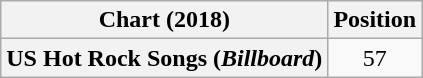<table class="wikitable plainrowheaders" style="text-align:center">
<tr>
<th scope="col">Chart (2018)</th>
<th scope="col">Position</th>
</tr>
<tr>
<th scope="row">US Hot Rock Songs (<em>Billboard</em>)</th>
<td>57</td>
</tr>
</table>
